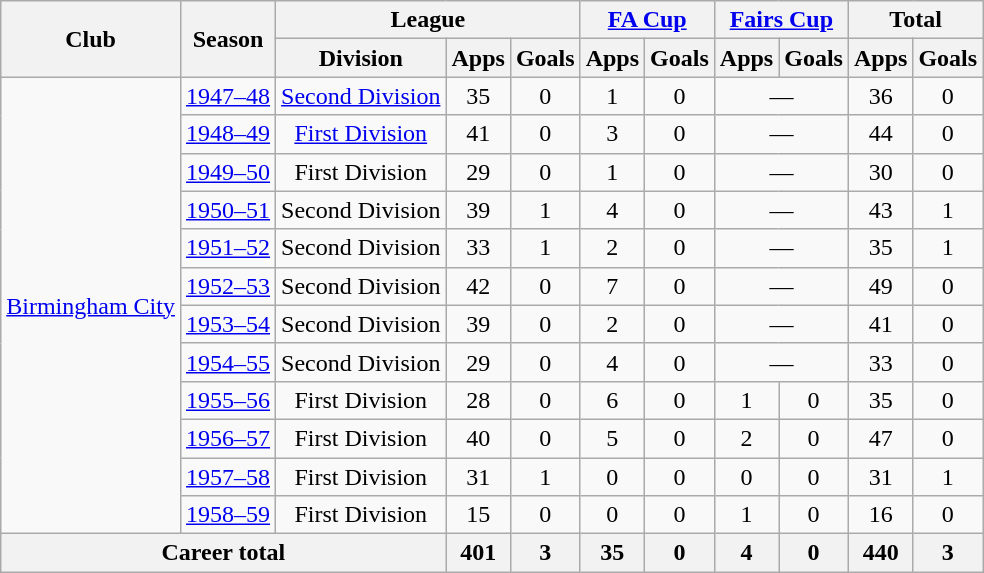<table class=wikitable style="text-align:center">
<tr>
<th rowspan=2>Club</th>
<th rowspan=2>Season</th>
<th colspan=3>League</th>
<th colspan=2><a href='#'>FA Cup</a></th>
<th colspan=2><a href='#'>Fairs Cup</a></th>
<th colspan=2>Total</th>
</tr>
<tr>
<th>Division</th>
<th>Apps</th>
<th>Goals</th>
<th>Apps</th>
<th>Goals</th>
<th>Apps</th>
<th>Goals</th>
<th>Apps</th>
<th>Goals</th>
</tr>
<tr>
<td rowspan="12"><a href='#'>Birmingham City</a></td>
<td><a href='#'>1947–48</a></td>
<td><a href='#'>Second Division</a></td>
<td>35</td>
<td>0</td>
<td>1</td>
<td>0</td>
<td colspan="2">—</td>
<td>36</td>
<td>0</td>
</tr>
<tr>
<td><a href='#'>1948–49</a></td>
<td><a href='#'>First Division</a></td>
<td>41</td>
<td>0</td>
<td>3</td>
<td>0</td>
<td colspan="2">—</td>
<td>44</td>
<td>0</td>
</tr>
<tr>
<td><a href='#'>1949–50</a></td>
<td>First Division</td>
<td>29</td>
<td>0</td>
<td>1</td>
<td>0</td>
<td colspan="2">—</td>
<td>30</td>
<td>0</td>
</tr>
<tr>
<td><a href='#'>1950–51</a></td>
<td>Second Division</td>
<td>39</td>
<td>1</td>
<td>4</td>
<td>0</td>
<td colspan="2">—</td>
<td>43</td>
<td>1</td>
</tr>
<tr>
<td><a href='#'>1951–52</a></td>
<td>Second Division</td>
<td>33</td>
<td>1</td>
<td>2</td>
<td>0</td>
<td colspan="2">—</td>
<td>35</td>
<td>1</td>
</tr>
<tr>
<td><a href='#'>1952–53</a></td>
<td>Second Division</td>
<td>42</td>
<td>0</td>
<td>7</td>
<td>0</td>
<td colspan="2">—</td>
<td>49</td>
<td>0</td>
</tr>
<tr>
<td><a href='#'>1953–54</a></td>
<td>Second Division</td>
<td>39</td>
<td>0</td>
<td>2</td>
<td>0</td>
<td colspan="2">—</td>
<td>41</td>
<td>0</td>
</tr>
<tr>
<td><a href='#'>1954–55</a></td>
<td>Second Division</td>
<td>29</td>
<td>0</td>
<td>4</td>
<td>0</td>
<td colspan="2">—</td>
<td>33</td>
<td>0</td>
</tr>
<tr>
<td><a href='#'>1955–56</a></td>
<td>First Division</td>
<td>28</td>
<td>0</td>
<td>6</td>
<td>0</td>
<td>1</td>
<td>0</td>
<td>35</td>
<td>0</td>
</tr>
<tr>
<td><a href='#'>1956–57</a></td>
<td>First Division</td>
<td>40</td>
<td>0</td>
<td>5</td>
<td>0</td>
<td>2</td>
<td>0</td>
<td>47</td>
<td>0</td>
</tr>
<tr>
<td><a href='#'>1957–58</a></td>
<td>First Division</td>
<td>31</td>
<td>1</td>
<td>0</td>
<td>0</td>
<td>0</td>
<td>0</td>
<td>31</td>
<td>1</td>
</tr>
<tr>
<td><a href='#'>1958–59</a></td>
<td>First Division</td>
<td>15</td>
<td>0</td>
<td>0</td>
<td>0</td>
<td>1</td>
<td>0</td>
<td>16</td>
<td>0</td>
</tr>
<tr>
<th colspan="3">Career total</th>
<th>401</th>
<th>3</th>
<th>35</th>
<th>0</th>
<th>4</th>
<th>0</th>
<th>440</th>
<th>3</th>
</tr>
</table>
